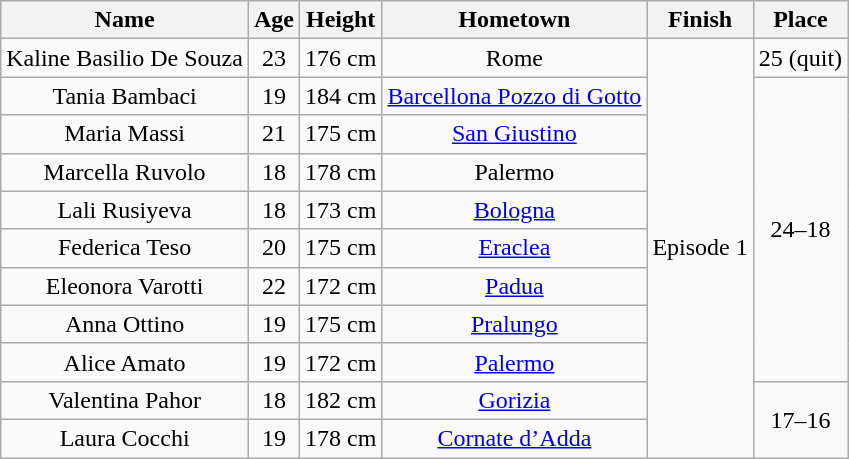<table class="wikitable sortable" style="text-align:center">
<tr>
<th>Name</th>
<th>Age</th>
<th>Height</th>
<th>Hometown</th>
<th>Finish</th>
<th>Place</th>
</tr>
<tr>
<td>Kaline Basilio De Souza</td>
<td>23</td>
<td>176 cm</td>
<td>Rome</td>
<td rowspan="12">Episode 1</td>
<td>25 (quit)</td>
</tr>
<tr>
<td>Tania Bambaci</td>
<td>19</td>
<td>184 cm</td>
<td><a href='#'>Barcellona Pozzo di Gotto</a></td>
<td rowspan="8">24–18</td>
</tr>
<tr>
<td>Maria Massi</td>
<td>21</td>
<td>175 cm</td>
<td><a href='#'>San Giustino</a></td>
</tr>
<tr>
<td>Marcella Ruvolo</td>
<td>18</td>
<td>178 cm</td>
<td>Palermo</td>
</tr>
<tr>
<td>Lali Rusiyeva</td>
<td>18</td>
<td>173 cm</td>
<td><a href='#'>Bologna</a></td>
</tr>
<tr>
<td>Federica Teso</td>
<td>20</td>
<td>175 cm</td>
<td><a href='#'>Eraclea</a></td>
</tr>
<tr>
<td>Eleonora Varotti</td>
<td>22</td>
<td>172 cm</td>
<td><a href='#'>Padua</a></td>
</tr>
<tr>
<td>Anna Ottino</td>
<td>19</td>
<td>175 cm</td>
<td><a href='#'>Pralungo</a></td>
</tr>
<tr>
<td>Alice Amato</td>
<td>19</td>
<td>172 cm</td>
<td><a href='#'>Palermo</a></td>
</tr>
<tr>
<td>Valentina Pahor</td>
<td>18</td>
<td>182 cm</td>
<td><a href='#'>Gorizia</a></td>
<td rowspan="2">17–16</td>
</tr>
<tr>
<td>Laura Cocchi</td>
<td>19</td>
<td>178 cm</td>
<td><a href='#'>Cornate d’Adda</a></td>
</tr>
</table>
